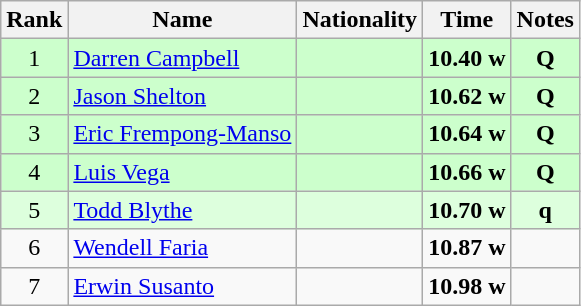<table class="wikitable sortable" style="text-align:center">
<tr>
<th>Rank</th>
<th>Name</th>
<th>Nationality</th>
<th>Time</th>
<th>Notes</th>
</tr>
<tr bgcolor=ccffcc>
<td>1</td>
<td align=left><a href='#'>Darren Campbell</a></td>
<td align=left></td>
<td><strong>10.40</strong> <strong>w</strong></td>
<td><strong>Q</strong></td>
</tr>
<tr bgcolor=ccffcc>
<td>2</td>
<td align=left><a href='#'>Jason Shelton</a></td>
<td align=left></td>
<td><strong>10.62</strong> <strong>w</strong></td>
<td><strong>Q</strong></td>
</tr>
<tr bgcolor=ccffcc>
<td>3</td>
<td align=left><a href='#'>Eric Frempong-Manso</a></td>
<td align=left></td>
<td><strong>10.64</strong> <strong>w</strong></td>
<td><strong>Q</strong></td>
</tr>
<tr bgcolor=ccffcc>
<td>4</td>
<td align=left><a href='#'>Luis Vega</a></td>
<td align=left></td>
<td><strong>10.66</strong> <strong>w</strong></td>
<td><strong>Q</strong></td>
</tr>
<tr bgcolor=ddffdd>
<td>5</td>
<td align=left><a href='#'>Todd Blythe</a></td>
<td align=left></td>
<td><strong>10.70</strong> <strong>w</strong></td>
<td><strong>q</strong></td>
</tr>
<tr>
<td>6</td>
<td align=left><a href='#'>Wendell Faria</a></td>
<td align=left></td>
<td><strong>10.87</strong> <strong>w</strong></td>
<td></td>
</tr>
<tr>
<td>7</td>
<td align=left><a href='#'>Erwin Susanto</a></td>
<td align=left></td>
<td><strong>10.98</strong> <strong>w</strong></td>
<td></td>
</tr>
</table>
